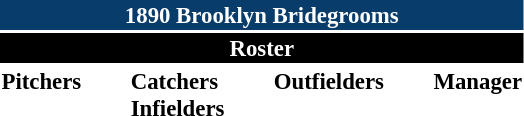<table class="toccolours" style="font-size: 95%;">
<tr>
<th colspan="10" style="background-color: #083c6b; color: white; text-align: center;">1890 Brooklyn Bridegrooms</th>
</tr>
<tr>
<td colspan="10" style="background-color: black; color: white; text-align: center;"><strong>Roster</strong></td>
</tr>
<tr>
<td valign="top"><strong>Pitchers</strong><br>

</td>
<td width="25px"></td>
<td valign="top"><strong>Catchers</strong><br>



<strong>Infielders</strong>



</td>
<td width="25px"></td>
<td valign="top"><strong>Outfielders</strong><br>




</td>
<td width="25px"></td>
<td valign="top"><strong>Manager</strong><br></td>
</tr>
</table>
